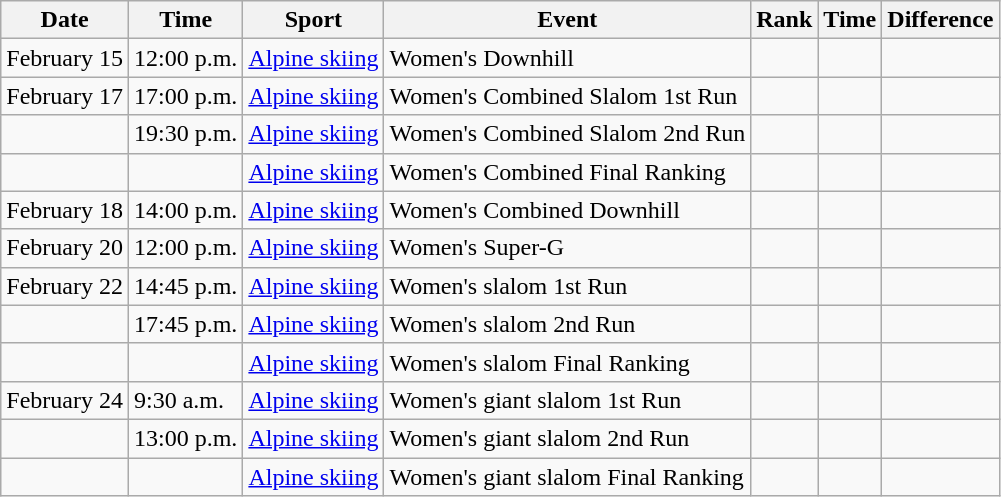<table class="wikitable">
<tr>
<th>Date</th>
<th>Time</th>
<th>Sport</th>
<th>Event</th>
<th>Rank</th>
<th>Time</th>
<th>Difference</th>
</tr>
<tr>
<td>February 15</td>
<td>12:00 p.m.</td>
<td><a href='#'>Alpine skiing</a></td>
<td>Women's Downhill</td>
<td></td>
<td></td>
<td></td>
</tr>
<tr>
<td>February 17</td>
<td>17:00 p.m.</td>
<td><a href='#'>Alpine skiing</a></td>
<td>Women's Combined Slalom 1st Run</td>
<td></td>
<td></td>
<td></td>
</tr>
<tr>
<td></td>
<td>19:30 p.m.</td>
<td><a href='#'>Alpine skiing</a></td>
<td>Women's Combined Slalom 2nd Run</td>
<td></td>
<td></td>
<td></td>
</tr>
<tr>
<td></td>
<td></td>
<td><a href='#'>Alpine skiing</a></td>
<td>Women's Combined Final Ranking</td>
<td></td>
<td></td>
<td></td>
</tr>
<tr>
<td>February 18</td>
<td>14:00 p.m.</td>
<td><a href='#'>Alpine skiing</a></td>
<td>Women's Combined Downhill</td>
<td></td>
<td></td>
<td></td>
</tr>
<tr>
<td>February 20</td>
<td>12:00 p.m.</td>
<td><a href='#'>Alpine skiing</a></td>
<td>Women's Super-G</td>
<td></td>
<td></td>
<td></td>
</tr>
<tr>
<td>February 22</td>
<td>14:45 p.m.</td>
<td><a href='#'>Alpine skiing</a></td>
<td>Women's slalom 1st Run</td>
<td></td>
<td></td>
<td></td>
</tr>
<tr>
<td></td>
<td>17:45 p.m.</td>
<td><a href='#'>Alpine skiing</a></td>
<td>Women's slalom 2nd Run</td>
<td></td>
<td></td>
<td></td>
</tr>
<tr>
<td></td>
<td></td>
<td><a href='#'>Alpine skiing</a></td>
<td>Women's slalom Final Ranking</td>
<td></td>
<td></td>
<td></td>
</tr>
<tr>
<td>February 24</td>
<td>9:30 a.m.</td>
<td><a href='#'>Alpine skiing</a></td>
<td>Women's giant slalom 1st Run</td>
<td></td>
<td></td>
<td></td>
</tr>
<tr>
<td></td>
<td>13:00 p.m.</td>
<td><a href='#'>Alpine skiing</a></td>
<td>Women's giant slalom 2nd Run</td>
<td></td>
<td></td>
<td></td>
</tr>
<tr>
<td></td>
<td></td>
<td><a href='#'>Alpine skiing</a></td>
<td>Women's giant slalom Final Ranking</td>
<td></td>
<td></td>
<td></td>
</tr>
</table>
